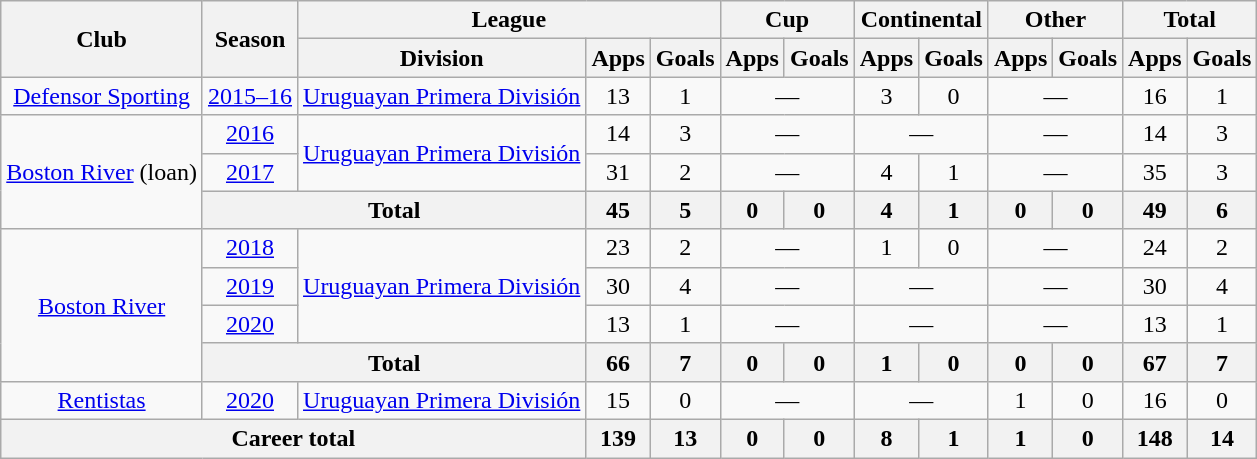<table class="wikitable" Style="text-align: center">
<tr>
<th rowspan="2">Club</th>
<th rowspan="2">Season</th>
<th colspan="3">League</th>
<th colspan="2">Cup</th>
<th colspan="2">Continental</th>
<th colspan="2">Other</th>
<th colspan="2">Total</th>
</tr>
<tr>
<th>Division</th>
<th>Apps</th>
<th>Goals</th>
<th>Apps</th>
<th>Goals</th>
<th>Apps</th>
<th>Goals</th>
<th>Apps</th>
<th>Goals</th>
<th>Apps</th>
<th>Goals</th>
</tr>
<tr>
<td rowspan="1"><a href='#'>Defensor Sporting</a></td>
<td><a href='#'>2015–16</a></td>
<td rowspan="1"><a href='#'>Uruguayan Primera División</a></td>
<td>13</td>
<td>1</td>
<td colspan="2">—</td>
<td>3</td>
<td>0</td>
<td colspan="2">—</td>
<td>16</td>
<td>1</td>
</tr>
<tr>
<td rowspan="3"><a href='#'>Boston River</a> (loan)</td>
<td><a href='#'>2016</a></td>
<td rowspan="2"><a href='#'>Uruguayan Primera División</a></td>
<td>14</td>
<td>3</td>
<td colspan="2">—</td>
<td colspan="2">—</td>
<td colspan="2">—</td>
<td>14</td>
<td>3</td>
</tr>
<tr>
<td><a href='#'>2017</a></td>
<td>31</td>
<td>2</td>
<td colspan="2">—</td>
<td>4</td>
<td>1</td>
<td colspan="2">—</td>
<td>35</td>
<td>3</td>
</tr>
<tr>
<th colspan="2">Total</th>
<th>45</th>
<th>5</th>
<th>0</th>
<th>0</th>
<th>4</th>
<th>1</th>
<th>0</th>
<th>0</th>
<th>49</th>
<th>6</th>
</tr>
<tr>
<td rowspan="4"><a href='#'>Boston River</a></td>
<td><a href='#'>2018</a></td>
<td rowspan="3"><a href='#'>Uruguayan Primera División</a></td>
<td>23</td>
<td>2</td>
<td colspan="2">—</td>
<td>1</td>
<td>0</td>
<td colspan="2">—</td>
<td>24</td>
<td>2</td>
</tr>
<tr>
<td><a href='#'>2019</a></td>
<td>30</td>
<td>4</td>
<td colspan="2">—</td>
<td colspan="2">—</td>
<td colspan="2">—</td>
<td>30</td>
<td>4</td>
</tr>
<tr>
<td><a href='#'>2020</a></td>
<td>13</td>
<td>1</td>
<td colspan="2">—</td>
<td colspan="2">—</td>
<td colspan="2">—</td>
<td>13</td>
<td>1</td>
</tr>
<tr>
<th colspan="2">Total</th>
<th>66</th>
<th>7</th>
<th>0</th>
<th>0</th>
<th>1</th>
<th>0</th>
<th>0</th>
<th>0</th>
<th>67</th>
<th>7</th>
</tr>
<tr>
<td rowspan="1"><a href='#'>Rentistas</a></td>
<td><a href='#'>2020</a></td>
<td rowspan="1"><a href='#'>Uruguayan Primera División</a></td>
<td>15</td>
<td>0</td>
<td colspan="2">—</td>
<td colspan="2">—</td>
<td>1</td>
<td>0</td>
<td>16</td>
<td>0</td>
</tr>
<tr>
<th colspan="3">Career total</th>
<th>139</th>
<th>13</th>
<th>0</th>
<th>0</th>
<th>8</th>
<th>1</th>
<th>1</th>
<th>0</th>
<th>148</th>
<th>14</th>
</tr>
</table>
